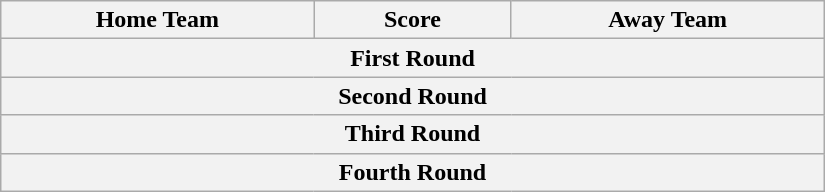<table class="wikitable" style="text-align: center; width:550px">
<tr>
<th scope="col" width="195px">Home Team</th>
<th scope="col" width="120px">Score</th>
<th scope="col" width="195px">Away Team</th>
</tr>
<tr>
<th colspan="3">First Round<br></th>
</tr>
<tr>
<th colspan="3">Second Round<br></th>
</tr>
<tr>
<th colspan="3">Third Round<br></th>
</tr>
<tr>
<th colspan="3">Fourth Round<br></th>
</tr>
</table>
